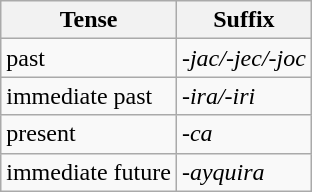<table class="wikitable">
<tr>
<th>Tense</th>
<th>Suffix</th>
</tr>
<tr>
<td>past</td>
<td><em>-jac/-jec/-joc</em></td>
</tr>
<tr>
<td>immediate past</td>
<td><em>-ira/-iri</em></td>
</tr>
<tr>
<td>present</td>
<td><em>-ca</em></td>
</tr>
<tr>
<td>immediate future</td>
<td><em>-ayquira</em></td>
</tr>
</table>
